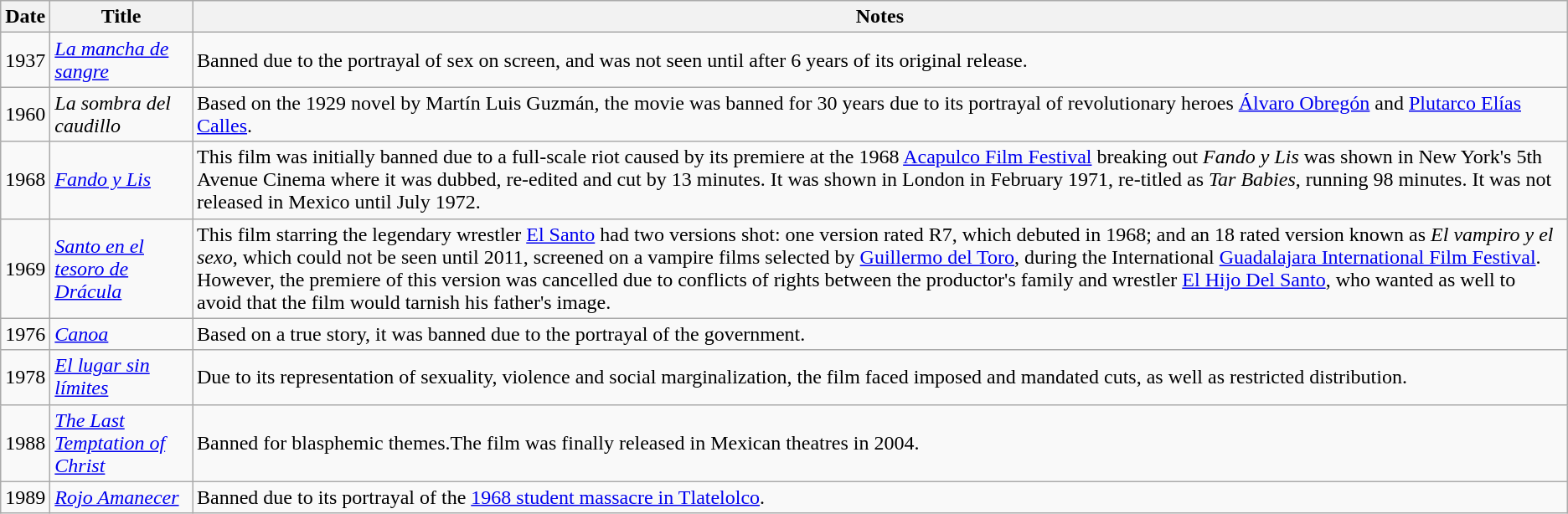<table class="wikitable sortable">
<tr>
<th>Date</th>
<th>Title</th>
<th>Notes</th>
</tr>
<tr>
<td>1937</td>
<td><em><a href='#'>La mancha de sangre</a></em></td>
<td>Banned due to the portrayal of sex on screen, and was not seen until after 6 years of its original release.</td>
</tr>
<tr>
<td>1960</td>
<td><em>La sombra del caudillo</em></td>
<td>Based on the 1929 novel by Martín Luis Guzmán, the movie was banned for 30 years due to its portrayal of revolutionary heroes <a href='#'>Álvaro Obregón</a> and <a href='#'>Plutarco Elías Calles</a>.</td>
</tr>
<tr>
<td>1968</td>
<td><em><a href='#'>Fando y Lis</a></em></td>
<td>This film was initially banned due to a full-scale riot caused by its premiere at the 1968 <a href='#'>Acapulco Film Festival</a> breaking out <em>Fando y Lis</em> was shown in New York's 5th Avenue Cinema where it was dubbed, re-edited and cut by 13 minutes. It was shown in London in February 1971, re-titled as <em>Tar Babies</em>, running 98 minutes. It was not released in Mexico until July 1972.</td>
</tr>
<tr>
<td>1969</td>
<td><em><a href='#'>Santo en el tesoro de Drácula</a></em></td>
<td>This film starring the legendary wrestler <a href='#'>El Santo</a> had two versions shot: one version rated R7, which debuted in 1968; and an 18 rated version known as <em>El vampiro y el sexo</em>, which could not be seen until 2011, screened on a vampire films selected by <a href='#'>Guillermo del Toro</a>, during the International <a href='#'>Guadalajara International Film Festival</a>. However, the premiere of this version was cancelled due to conflicts of rights between the productor's family and wrestler <a href='#'>El Hijo Del Santo</a>, who wanted as well to avoid that the film would tarnish his father's image.</td>
</tr>
<tr>
<td>1976</td>
<td><em><a href='#'>Canoa</a></em></td>
<td>Based on a true story, it was banned due to the portrayal of the government.</td>
</tr>
<tr>
<td>1978</td>
<td><em><a href='#'>El lugar sin límites</a></em></td>
<td>Due to its representation of sexuality, violence and social marginalization, the film faced imposed and mandated cuts, as well as restricted distribution.</td>
</tr>
<tr>
<td>1988</td>
<td><em><a href='#'>The Last Temptation of Christ</a></em></td>
<td>Banned for blasphemic themes.The film was finally released in Mexican theatres in 2004.</td>
</tr>
<tr>
<td>1989</td>
<td><em><a href='#'>Rojo Amanecer</a></em></td>
<td>Banned due to its portrayal of the <a href='#'>1968 student massacre in Tlatelolco</a>.</td>
</tr>
</table>
